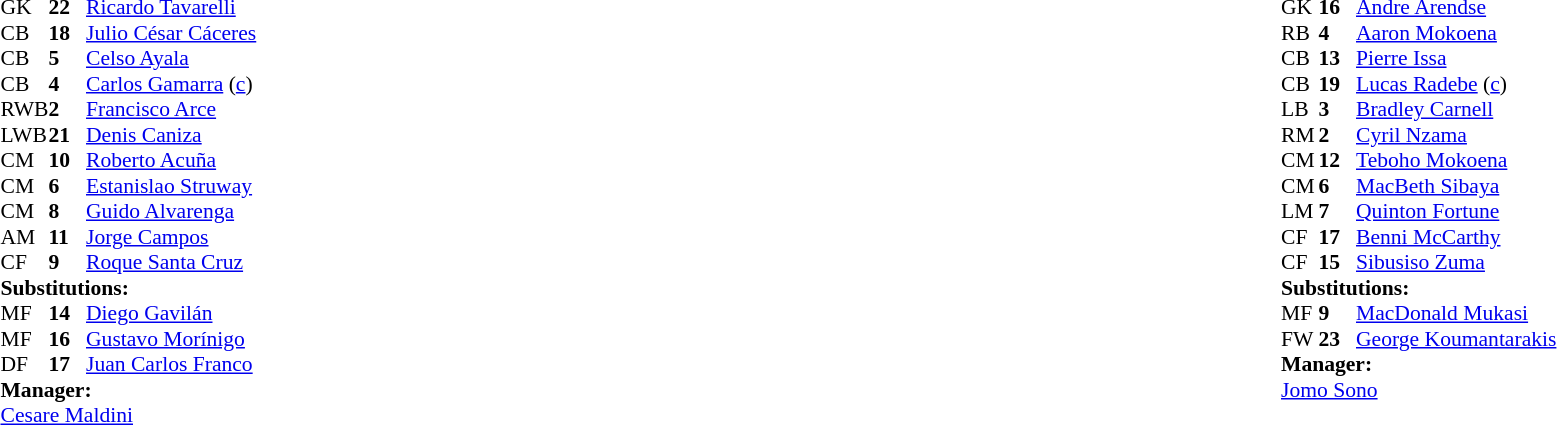<table width="100%">
<tr>
<td valign="top" width="50%"><br><table style="font-size: 90%" cellspacing="0" cellpadding="0">
<tr>
<th width="25"></th>
<th width="25"></th>
</tr>
<tr>
<td>GK</td>
<td><strong>22</strong></td>
<td><a href='#'>Ricardo Tavarelli</a></td>
<td></td>
</tr>
<tr>
<td>CB</td>
<td><strong>18</strong></td>
<td><a href='#'>Julio César Cáceres</a></td>
<td></td>
</tr>
<tr>
<td>CB</td>
<td><strong>5</strong></td>
<td><a href='#'>Celso Ayala</a></td>
</tr>
<tr>
<td>CB</td>
<td><strong>4</strong></td>
<td><a href='#'>Carlos Gamarra</a> (<a href='#'>c</a>)</td>
</tr>
<tr>
<td>RWB</td>
<td><strong>2</strong></td>
<td><a href='#'>Francisco Arce</a></td>
</tr>
<tr>
<td>LWB</td>
<td><strong>21</strong></td>
<td><a href='#'>Denis Caniza</a></td>
<td></td>
</tr>
<tr>
<td>CM</td>
<td><strong>10</strong></td>
<td><a href='#'>Roberto Acuña</a></td>
</tr>
<tr>
<td>CM</td>
<td><strong>6</strong></td>
<td><a href='#'>Estanislao Struway</a></td>
<td></td>
<td></td>
</tr>
<tr>
<td>CM</td>
<td><strong>8</strong></td>
<td><a href='#'>Guido Alvarenga</a></td>
<td></td>
<td></td>
</tr>
<tr>
<td>AM</td>
<td><strong>11</strong></td>
<td><a href='#'>Jorge Campos</a></td>
<td></td>
<td></td>
</tr>
<tr>
<td>CF</td>
<td><strong>9</strong></td>
<td><a href='#'>Roque Santa Cruz</a></td>
</tr>
<tr>
<td colspan=3><strong>Substitutions:</strong></td>
</tr>
<tr>
<td>MF</td>
<td><strong>14</strong></td>
<td><a href='#'>Diego Gavilán</a></td>
<td></td>
<td></td>
</tr>
<tr>
<td>MF</td>
<td><strong>16</strong></td>
<td><a href='#'>Gustavo Morínigo</a></td>
<td></td>
<td></td>
</tr>
<tr>
<td>DF</td>
<td><strong>17</strong></td>
<td><a href='#'>Juan Carlos Franco</a></td>
<td></td>
<td></td>
</tr>
<tr>
<td colspan=3><strong>Manager:</strong></td>
</tr>
<tr>
<td colspan="4"> <a href='#'>Cesare Maldini</a></td>
</tr>
</table>
</td>
<td valign="top"></td>
<td valign="top" width="50%"><br><table style="font-size: 90%" cellspacing="0" cellpadding="0" align=center>
<tr>
<th width="25"></th>
<th width="25"></th>
</tr>
<tr>
<td>GK</td>
<td><strong>16</strong></td>
<td><a href='#'>Andre Arendse</a></td>
</tr>
<tr>
<td>RB</td>
<td><strong>4</strong></td>
<td><a href='#'>Aaron Mokoena</a></td>
<td></td>
</tr>
<tr>
<td>CB</td>
<td><strong>13</strong></td>
<td><a href='#'>Pierre Issa</a></td>
<td></td>
<td></td>
</tr>
<tr>
<td>CB</td>
<td><strong>19</strong></td>
<td><a href='#'>Lucas Radebe</a> (<a href='#'>c</a>)</td>
</tr>
<tr>
<td>LB</td>
<td><strong>3</strong></td>
<td><a href='#'>Bradley Carnell</a></td>
</tr>
<tr>
<td>RM</td>
<td><strong>2</strong></td>
<td><a href='#'>Cyril Nzama</a></td>
</tr>
<tr>
<td>CM</td>
<td><strong>12</strong></td>
<td><a href='#'>Teboho Mokoena</a></td>
</tr>
<tr>
<td>CM</td>
<td><strong>6</strong></td>
<td><a href='#'>MacBeth Sibaya</a></td>
</tr>
<tr>
<td>LM</td>
<td><strong>7</strong></td>
<td><a href='#'>Quinton Fortune</a></td>
</tr>
<tr>
<td>CF</td>
<td><strong>17</strong></td>
<td><a href='#'>Benni McCarthy</a></td>
<td></td>
<td></td>
</tr>
<tr>
<td>CF</td>
<td><strong>15</strong></td>
<td><a href='#'>Sibusiso Zuma</a></td>
<td></td>
</tr>
<tr>
<td colspan=3><strong>Substitutions:</strong></td>
</tr>
<tr>
<td>MF</td>
<td><strong>9</strong></td>
<td><a href='#'>MacDonald Mukasi</a></td>
<td></td>
<td></td>
</tr>
<tr>
<td>FW</td>
<td><strong>23</strong></td>
<td><a href='#'>George Koumantarakis</a></td>
<td></td>
<td></td>
</tr>
<tr>
<td colspan=3><strong>Manager:</strong></td>
</tr>
<tr>
<td colspan="4"><a href='#'>Jomo Sono</a></td>
</tr>
</table>
</td>
</tr>
</table>
